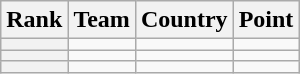<table class="wikitable sortable">
<tr>
<th>Rank</th>
<th>Team</th>
<th>Country</th>
<th>Point</th>
</tr>
<tr>
<th></th>
<td></td>
<td></td>
<td></td>
</tr>
<tr>
<th></th>
<td></td>
<td></td>
<td></td>
</tr>
<tr>
<th></th>
<td></td>
<td></td>
<td></td>
</tr>
</table>
